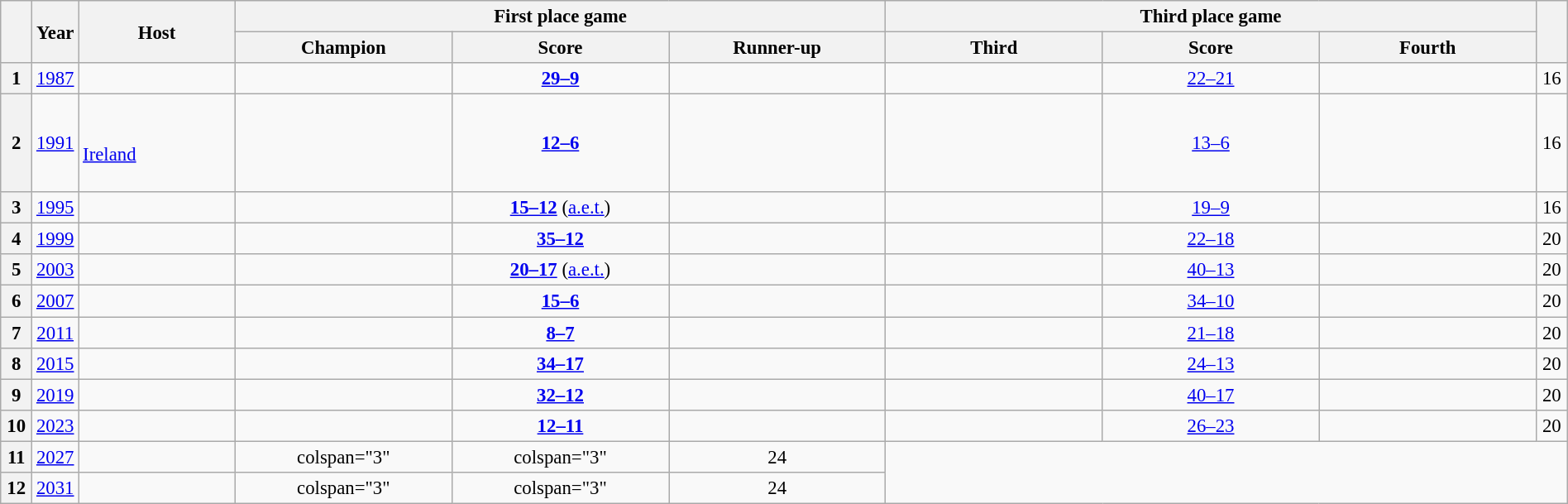<table class="wikitable sortable" style="font-size:95%; text-align:center; width:100%;">
<tr>
<th rowspan=2 style= "width:2%;"></th>
<th rowspan=2 style= "width:2%;">Year</th>
<th rowspan=2 style= "width:10%;">Host</th>
<th colspan=3>First place game</th>
<th colspan=3>Third place game</th>
<th rowspan=2 style= "width:2%;"></th>
</tr>
<tr>
<th width= 150px>Champion</th>
<th width= 150px>Score</th>
<th width= 150px>Runner-up</th>
<th width= 150px>Third</th>
<th width= 150px>Score</th>
<th width= 150px>Fourth</th>
</tr>
<tr>
<th>1</th>
<td><a href='#'>1987</a></td>
<td align=left><br> </td>
<td><strong></strong></td>
<td><strong><a href='#'>29–9</a></strong></td>
<td></td>
<td></td>
<td><a href='#'>22–21</a></td>
<td></td>
<td>16</td>
</tr>
<tr>
<th>2</th>
<td><a href='#'>1991</a></td>
<td align=left><br><br> <a href='#'>Ireland</a><br><br> </td>
<td><strong></strong></td>
<td><strong><a href='#'>12–6</a></strong></td>
<td></td>
<td></td>
<td><a href='#'>13–6</a></td>
<td></td>
<td>16</td>
</tr>
<tr>
<th>3</th>
<td><a href='#'>1995</a></td>
<td align=left></td>
<td><strong></strong></td>
<td><strong><a href='#'>15–12</a></strong> (<a href='#'>a.e.t.</a>)</td>
<td></td>
<td></td>
<td><a href='#'>19–9</a></td>
<td></td>
<td>16</td>
</tr>
<tr>
<th>4</th>
<td><a href='#'>1999</a></td>
<td align=left></td>
<td><strong></strong></td>
<td><strong><a href='#'>35–12</a></strong></td>
<td></td>
<td></td>
<td><a href='#'>22–18</a></td>
<td></td>
<td>20</td>
</tr>
<tr>
<th>5</th>
<td><a href='#'>2003</a></td>
<td align=left></td>
<td><strong></strong></td>
<td><strong><a href='#'>20–17</a></strong> (<a href='#'>a.e.t.</a>)</td>
<td></td>
<td></td>
<td><a href='#'>40–13</a></td>
<td></td>
<td>20</td>
</tr>
<tr>
<th>6</th>
<td><a href='#'>2007</a></td>
<td align=left></td>
<td><strong></strong></td>
<td><strong><a href='#'>15–6</a></strong></td>
<td></td>
<td></td>
<td><a href='#'>34–10</a></td>
<td></td>
<td>20</td>
</tr>
<tr>
<th>7</th>
<td><a href='#'>2011</a></td>
<td align=left></td>
<td><strong></strong></td>
<td><strong><a href='#'>8–7</a></strong></td>
<td></td>
<td></td>
<td><a href='#'>21–18</a></td>
<td></td>
<td>20</td>
</tr>
<tr>
<th>8</th>
<td><a href='#'>2015</a></td>
<td align=left></td>
<td><strong></strong></td>
<td><strong><a href='#'>34–17</a></strong></td>
<td></td>
<td></td>
<td><a href='#'>24–13</a></td>
<td></td>
<td>20</td>
</tr>
<tr>
<th>9</th>
<td><a href='#'>2019</a></td>
<td align=left></td>
<td><strong></strong></td>
<td><strong><a href='#'>32–12</a></strong></td>
<td></td>
<td></td>
<td><a href='#'>40–17</a></td>
<td></td>
<td>20</td>
</tr>
<tr>
<th>10</th>
<td><a href='#'>2023</a></td>
<td align=left></td>
<td><strong></strong></td>
<td><strong><a href='#'>12–11</a></strong></td>
<td></td>
<td></td>
<td><a href='#'>26–23</a></td>
<td></td>
<td>20</td>
</tr>
<tr>
<th>11</th>
<td><a href='#'>2027</a></td>
<td align=left></td>
<td>colspan="3" </td>
<td>colspan="3" </td>
<td>24</td>
</tr>
<tr>
<th>12</th>
<td><a href='#'>2031</a></td>
<td nowrap align=left></td>
<td>colspan="3" </td>
<td>colspan="3" </td>
<td>24</td>
</tr>
</table>
